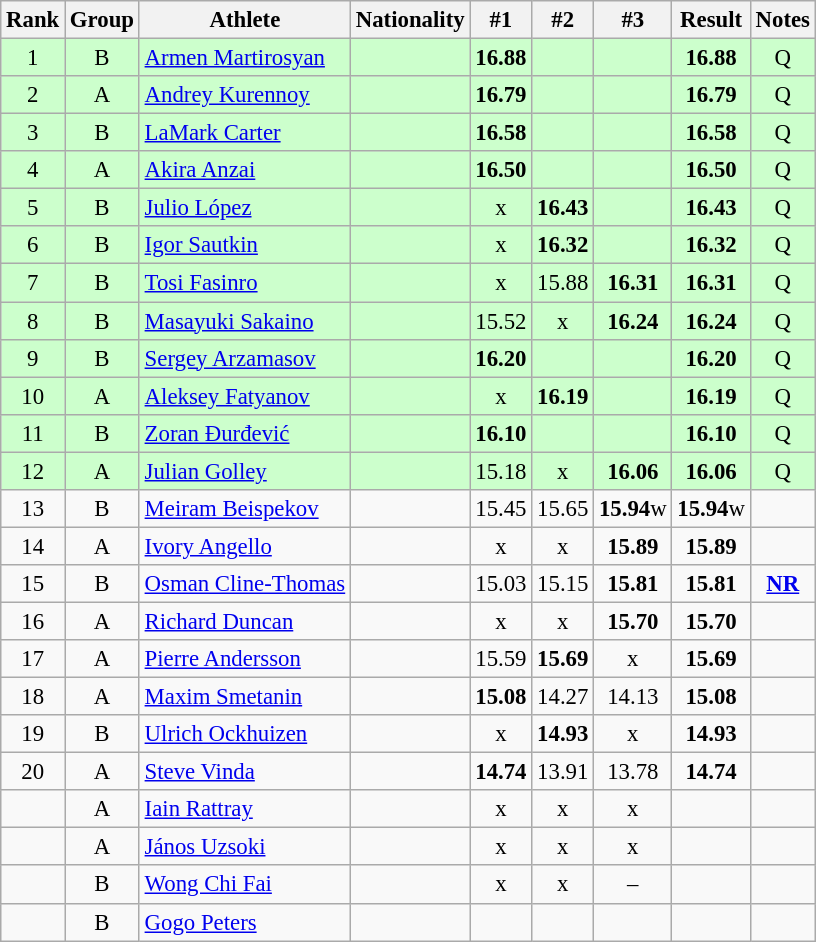<table class="wikitable sortable" style="text-align:center;font-size:95%">
<tr>
<th>Rank</th>
<th>Group</th>
<th>Athlete</th>
<th>Nationality</th>
<th>#1</th>
<th>#2</th>
<th>#3</th>
<th>Result</th>
<th>Notes</th>
</tr>
<tr bgcolor=ccffcc>
<td>1</td>
<td>B</td>
<td align="left"><a href='#'>Armen Martirosyan</a></td>
<td align=left></td>
<td><strong>16.88</strong></td>
<td></td>
<td></td>
<td><strong>16.88</strong></td>
<td>Q</td>
</tr>
<tr bgcolor=ccffcc>
<td>2</td>
<td>A</td>
<td align="left"><a href='#'>Andrey Kurennoy</a></td>
<td align=left></td>
<td><strong>16.79</strong></td>
<td></td>
<td></td>
<td><strong>16.79</strong></td>
<td>Q</td>
</tr>
<tr bgcolor=ccffcc>
<td>3</td>
<td>B</td>
<td align="left"><a href='#'>LaMark Carter</a></td>
<td align=left></td>
<td><strong>16.58</strong></td>
<td></td>
<td></td>
<td><strong>16.58</strong></td>
<td>Q</td>
</tr>
<tr bgcolor=ccffcc>
<td>4</td>
<td>A</td>
<td align="left"><a href='#'>Akira Anzai</a></td>
<td align=left></td>
<td><strong>16.50</strong></td>
<td></td>
<td></td>
<td><strong>16.50</strong></td>
<td>Q</td>
</tr>
<tr bgcolor=ccffcc>
<td>5</td>
<td>B</td>
<td align="left"><a href='#'>Julio López</a></td>
<td align=left></td>
<td>x</td>
<td><strong>16.43</strong></td>
<td></td>
<td><strong>16.43</strong></td>
<td>Q</td>
</tr>
<tr bgcolor=ccffcc>
<td>6</td>
<td>B</td>
<td align="left"><a href='#'>Igor Sautkin</a></td>
<td align=left></td>
<td>x</td>
<td><strong>16.32</strong></td>
<td></td>
<td><strong>16.32</strong></td>
<td>Q</td>
</tr>
<tr bgcolor=ccffcc>
<td>7</td>
<td>B</td>
<td align="left"><a href='#'>Tosi Fasinro</a></td>
<td align=left></td>
<td>x</td>
<td>15.88</td>
<td><strong>16.31</strong></td>
<td><strong>16.31</strong></td>
<td>Q</td>
</tr>
<tr bgcolor=ccffcc>
<td>8</td>
<td>B</td>
<td align="left"><a href='#'>Masayuki Sakaino</a></td>
<td align=left></td>
<td>15.52</td>
<td>x</td>
<td><strong>16.24</strong></td>
<td><strong>16.24</strong></td>
<td>Q</td>
</tr>
<tr bgcolor=ccffcc>
<td>9</td>
<td>B</td>
<td align="left"><a href='#'>Sergey Arzamasov</a></td>
<td align=left></td>
<td><strong>16.20</strong></td>
<td></td>
<td></td>
<td><strong>16.20</strong></td>
<td>Q</td>
</tr>
<tr bgcolor=ccffcc>
<td>10</td>
<td>A</td>
<td align="left"><a href='#'>Aleksey Fatyanov</a></td>
<td align=left></td>
<td>x</td>
<td><strong>16.19</strong></td>
<td></td>
<td><strong>16.19</strong></td>
<td>Q</td>
</tr>
<tr bgcolor=ccffcc>
<td>11</td>
<td>B</td>
<td align="left"><a href='#'>Zoran Đurđević</a></td>
<td align=left></td>
<td><strong>16.10</strong></td>
<td></td>
<td></td>
<td><strong>16.10</strong></td>
<td>Q</td>
</tr>
<tr bgcolor=ccffcc>
<td>12</td>
<td>A</td>
<td align="left"><a href='#'>Julian Golley</a></td>
<td align=left></td>
<td>15.18</td>
<td>x</td>
<td><strong>16.06</strong></td>
<td><strong>16.06</strong></td>
<td>Q</td>
</tr>
<tr>
<td>13</td>
<td>B</td>
<td align="left"><a href='#'>Meiram Beispekov</a></td>
<td align=left></td>
<td>15.45</td>
<td>15.65</td>
<td><strong>15.94</strong>w</td>
<td><strong>15.94</strong>w</td>
<td></td>
</tr>
<tr>
<td>14</td>
<td>A</td>
<td align="left"><a href='#'>Ivory Angello</a></td>
<td align=left></td>
<td>x</td>
<td>x</td>
<td><strong>15.89</strong></td>
<td><strong>15.89</strong></td>
<td></td>
</tr>
<tr>
<td>15</td>
<td>B</td>
<td align="left"><a href='#'>Osman Cline-Thomas</a></td>
<td align=left></td>
<td>15.03</td>
<td>15.15</td>
<td><strong>15.81</strong></td>
<td><strong>15.81</strong></td>
<td><strong><a href='#'>NR</a></strong></td>
</tr>
<tr>
<td>16</td>
<td>A</td>
<td align="left"><a href='#'>Richard Duncan</a></td>
<td align=left></td>
<td>x</td>
<td>x</td>
<td><strong>15.70</strong></td>
<td><strong>15.70</strong></td>
<td></td>
</tr>
<tr>
<td>17</td>
<td>A</td>
<td align="left"><a href='#'>Pierre Andersson</a></td>
<td align=left></td>
<td>15.59</td>
<td><strong>15.69</strong></td>
<td>x</td>
<td><strong>15.69</strong></td>
<td></td>
</tr>
<tr>
<td>18</td>
<td>A</td>
<td align="left"><a href='#'>Maxim Smetanin</a></td>
<td align=left></td>
<td><strong>15.08</strong></td>
<td>14.27</td>
<td>14.13</td>
<td><strong>15.08</strong></td>
<td></td>
</tr>
<tr>
<td>19</td>
<td>B</td>
<td align="left"><a href='#'>Ulrich Ockhuizen</a></td>
<td align=left></td>
<td>x</td>
<td><strong>14.93</strong></td>
<td>x</td>
<td><strong>14.93</strong></td>
<td></td>
</tr>
<tr>
<td>20</td>
<td>A</td>
<td align="left"><a href='#'>Steve Vinda</a></td>
<td align=left></td>
<td><strong>14.74</strong></td>
<td>13.91</td>
<td>13.78</td>
<td><strong>14.74</strong></td>
<td></td>
</tr>
<tr>
<td></td>
<td>A</td>
<td align="left"><a href='#'>Iain Rattray</a></td>
<td align=left></td>
<td>x</td>
<td>x</td>
<td>x</td>
<td><strong></strong></td>
<td></td>
</tr>
<tr>
<td></td>
<td>A</td>
<td align="left"><a href='#'>János Uzsoki</a></td>
<td align=left></td>
<td>x</td>
<td>x</td>
<td>x</td>
<td><strong></strong></td>
<td></td>
</tr>
<tr>
<td></td>
<td>B</td>
<td align="left"><a href='#'>Wong Chi Fai</a></td>
<td align=left></td>
<td>x</td>
<td>x</td>
<td>–</td>
<td><strong></strong></td>
<td></td>
</tr>
<tr>
<td></td>
<td>B</td>
<td align="left"><a href='#'>Gogo Peters</a></td>
<td align=left></td>
<td></td>
<td></td>
<td></td>
<td><strong></strong></td>
<td></td>
</tr>
</table>
